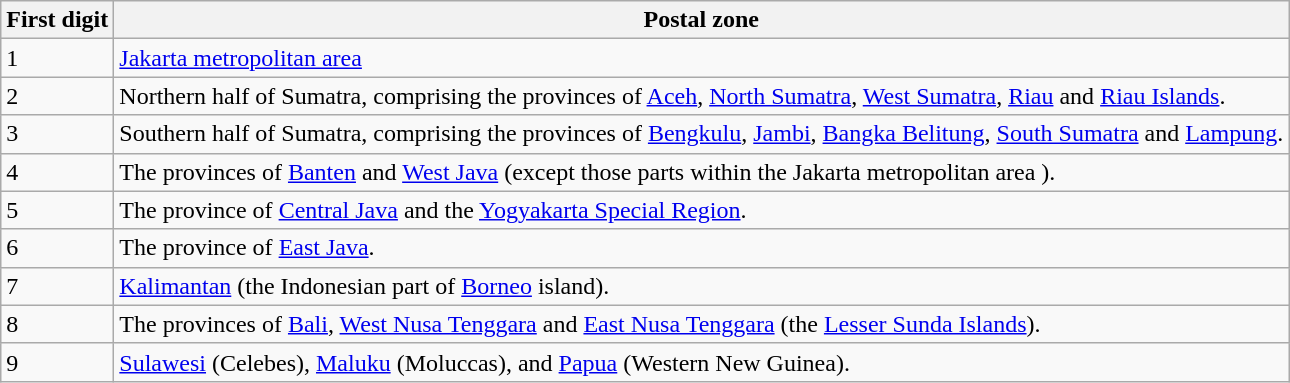<table class="wikitable">
<tr>
<th>First digit</th>
<th>Postal zone</th>
</tr>
<tr>
<td>1</td>
<td><a href='#'>Jakarta metropolitan area</a></td>
</tr>
<tr>
<td>2</td>
<td>Northern half of Sumatra, comprising the provinces of <a href='#'>Aceh</a>, <a href='#'>North Sumatra</a>, <a href='#'>West Sumatra</a>, <a href='#'>Riau</a> and <a href='#'>Riau Islands</a>.</td>
</tr>
<tr>
<td>3</td>
<td>Southern half of Sumatra, comprising the provinces of <a href='#'>Bengkulu</a>, <a href='#'>Jambi</a>, <a href='#'>Bangka Belitung</a>, <a href='#'>South Sumatra</a> and <a href='#'>Lampung</a>.</td>
</tr>
<tr>
<td>4</td>
<td>The provinces of <a href='#'>Banten</a> and <a href='#'>West Java</a> (except those parts within the Jakarta metropolitan area ).</td>
</tr>
<tr>
<td>5</td>
<td>The province of <a href='#'>Central Java</a> and the <a href='#'>Yogyakarta Special Region</a>.</td>
</tr>
<tr>
<td>6</td>
<td>The province of <a href='#'>East Java</a>.</td>
</tr>
<tr>
<td>7</td>
<td><a href='#'>Kalimantan</a> (the Indonesian part of <a href='#'>Borneo</a> island).</td>
</tr>
<tr>
<td>8</td>
<td>The provinces of <a href='#'>Bali</a>, <a href='#'>West Nusa Tenggara</a> and <a href='#'>East Nusa Tenggara</a> (the <a href='#'>Lesser Sunda Islands</a>).</td>
</tr>
<tr>
<td>9</td>
<td><a href='#'>Sulawesi</a> (Celebes), <a href='#'>Maluku</a> (Moluccas), and <a href='#'>Papua</a> (Western New Guinea).</td>
</tr>
</table>
